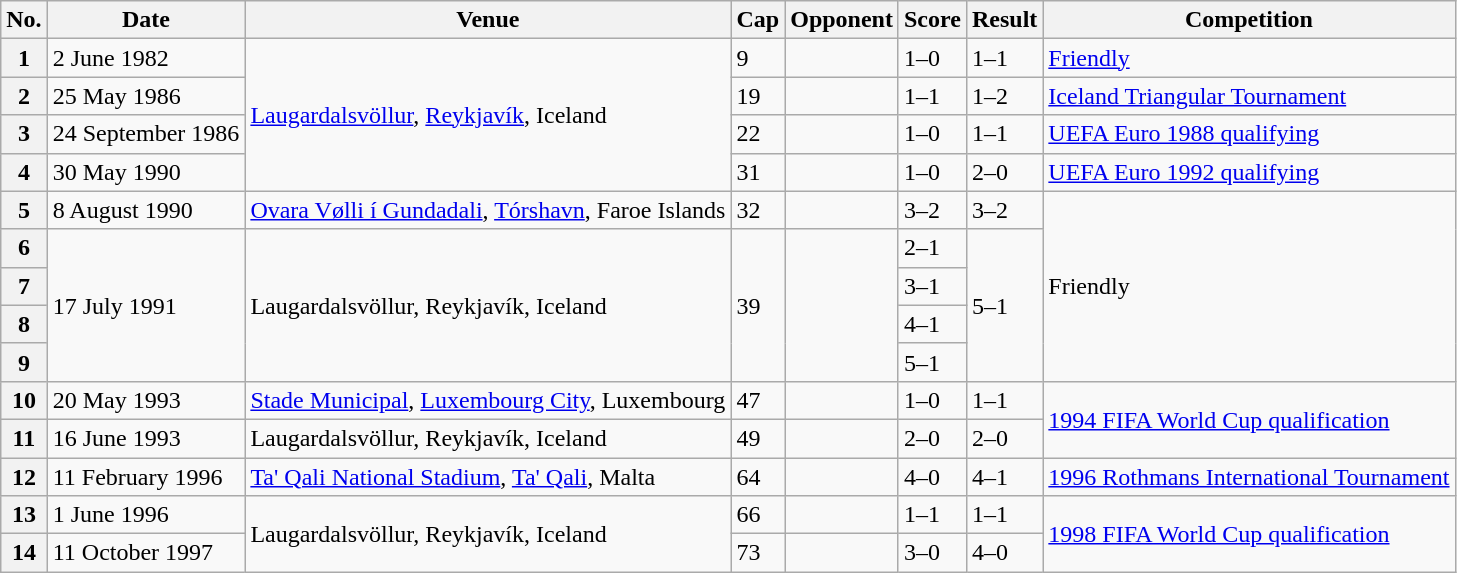<table class="wikitable sortable plainrowheaders">
<tr>
<th scope=col>No.</th>
<th scope=col data-sort-type=date>Date</th>
<th scope=col>Venue</th>
<th scope=col>Cap</th>
<th scope=col>Opponent</th>
<th scope=col>Score</th>
<th scope=col>Result</th>
<th scope=col>Competition</th>
</tr>
<tr>
<th scope=row>1</th>
<td>2 June 1982</td>
<td rowspan=4><a href='#'>Laugardalsvöllur</a>, <a href='#'>Reykjavík</a>, Iceland</td>
<td>9</td>
<td></td>
<td>1–0</td>
<td>1–1</td>
<td><a href='#'>Friendly</a></td>
</tr>
<tr>
<th scope=row>2</th>
<td>25 May 1986</td>
<td>19</td>
<td></td>
<td>1–1</td>
<td>1–2</td>
<td><a href='#'>Iceland Triangular Tournament</a></td>
</tr>
<tr>
<th scope=row>3</th>
<td>24 September 1986</td>
<td>22</td>
<td></td>
<td>1–0</td>
<td>1–1</td>
<td><a href='#'>UEFA Euro 1988 qualifying</a></td>
</tr>
<tr>
<th scope=row>4</th>
<td>30 May 1990</td>
<td>31</td>
<td></td>
<td>1–0</td>
<td>2–0</td>
<td><a href='#'>UEFA Euro 1992 qualifying</a></td>
</tr>
<tr>
<th scope=row>5</th>
<td>8 August 1990</td>
<td><a href='#'>Ovara Vølli í Gundadali</a>, <a href='#'>Tórshavn</a>, Faroe Islands</td>
<td>32</td>
<td></td>
<td>3–2</td>
<td>3–2</td>
<td rowspan=5>Friendly</td>
</tr>
<tr>
<th scope=row>6</th>
<td rowspan=4>17 July 1991</td>
<td rowspan=4>Laugardalsvöllur, Reykjavík, Iceland</td>
<td rowspan=4>39</td>
<td rowspan=4></td>
<td>2–1</td>
<td rowspan=4>5–1</td>
</tr>
<tr>
<th scope=row>7</th>
<td>3–1</td>
</tr>
<tr>
<th scope=row>8</th>
<td>4–1</td>
</tr>
<tr>
<th scope=row>9</th>
<td>5–1</td>
</tr>
<tr>
<th scope=row>10</th>
<td>20 May 1993</td>
<td><a href='#'>Stade Municipal</a>, <a href='#'>Luxembourg City</a>, Luxembourg</td>
<td>47</td>
<td></td>
<td>1–0</td>
<td>1–1</td>
<td rowspan=2><a href='#'>1994 FIFA World Cup qualification</a></td>
</tr>
<tr>
<th scope=row>11</th>
<td>16 June 1993</td>
<td>Laugardalsvöllur, Reykjavík, Iceland</td>
<td>49</td>
<td></td>
<td>2–0</td>
<td>2–0</td>
</tr>
<tr>
<th scope=row>12</th>
<td>11 February 1996</td>
<td><a href='#'>Ta' Qali National Stadium</a>, <a href='#'>Ta' Qali</a>, Malta</td>
<td>64</td>
<td></td>
<td>4–0</td>
<td>4–1</td>
<td><a href='#'>1996 Rothmans International Tournament</a></td>
</tr>
<tr>
<th scope=row>13</th>
<td>1 June 1996</td>
<td rowspan=2>Laugardalsvöllur, Reykjavík, Iceland</td>
<td>66</td>
<td></td>
<td>1–1</td>
<td>1–1</td>
<td rowspan=2><a href='#'>1998 FIFA World Cup qualification</a></td>
</tr>
<tr>
<th scope=row>14</th>
<td>11 October 1997</td>
<td>73</td>
<td></td>
<td>3–0</td>
<td>4–0</td>
</tr>
</table>
